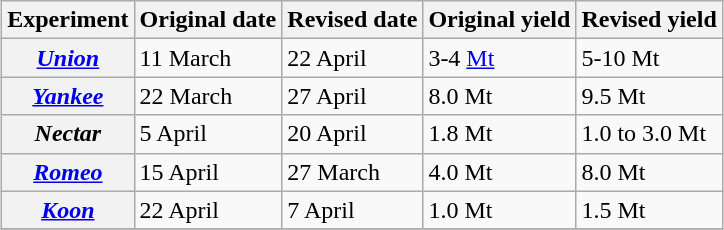<table class="wikitable" style="margin:auto">
<tr>
<th>Experiment</th>
<th>Original date</th>
<th>Revised date</th>
<th>Original yield</th>
<th>Revised yield</th>
</tr>
<tr>
<th><em><a href='#'>Union</a></em></th>
<td>11 March</td>
<td>22 April</td>
<td>3-4 <a href='#'>Mt</a></td>
<td>5-10 Mt</td>
</tr>
<tr>
<th><em><a href='#'>Yankee</a></em></th>
<td>22 March</td>
<td>27 April</td>
<td>8.0 Mt</td>
<td>9.5 Mt</td>
</tr>
<tr>
<th><em>Nectar</em></th>
<td>5 April</td>
<td>20 April</td>
<td>1.8 Mt</td>
<td>1.0 to 3.0 Mt</td>
</tr>
<tr>
<th><em><a href='#'>Romeo</a></em></th>
<td>15 April</td>
<td>27 March</td>
<td>4.0 Mt</td>
<td>8.0 Mt</td>
</tr>
<tr>
<th><em><a href='#'>Koon</a></em></th>
<td>22 April</td>
<td>7 April</td>
<td>1.0 Mt</td>
<td>1.5 Mt</td>
</tr>
<tr>
</tr>
</table>
